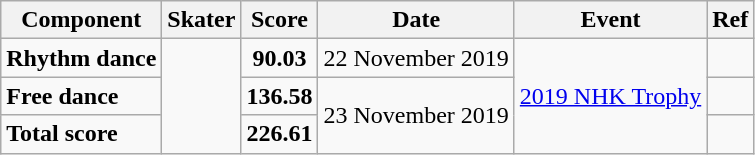<table class="wikitable">
<tr>
<th>Component</th>
<th>Skater</th>
<th>Score</th>
<th>Date</th>
<th>Event</th>
<th>Ref</th>
</tr>
<tr>
<td><strong>Rhythm dance</strong></td>
<td rowspan=3></td>
<td align="center"><strong>90.03</strong></td>
<td>22 November 2019</td>
<td rowspan=3><a href='#'>2019 NHK Trophy</a></td>
<td></td>
</tr>
<tr>
<td><strong>Free dance</strong></td>
<td align="center"><strong>136.58</strong></td>
<td rowspan=2>23 November 2019</td>
<td></td>
</tr>
<tr>
<td><strong>Total score</strong></td>
<td align="center"><strong>226.61</strong></td>
<td></td>
</tr>
</table>
